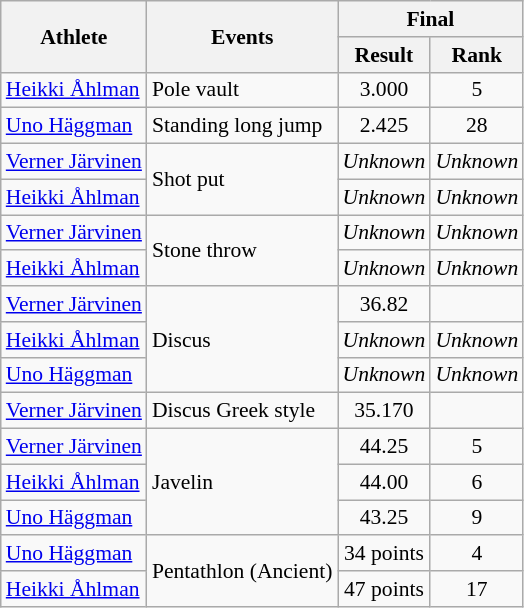<table class=wikitable style="font-size:90%">
<tr>
<th rowspan="2">Athlete</th>
<th rowspan="2">Events</th>
<th colspan="2">Final</th>
</tr>
<tr>
<th>Result</th>
<th>Rank</th>
</tr>
<tr>
<td><a href='#'>Heikki Åhlman</a></td>
<td>Pole vault</td>
<td align="center">3.000</td>
<td align="center">5</td>
</tr>
<tr>
<td><a href='#'>Uno Häggman</a></td>
<td>Standing long jump</td>
<td align="center">2.425</td>
<td align="center">28</td>
</tr>
<tr>
<td><a href='#'>Verner Järvinen</a></td>
<td rowspan=2>Shot put</td>
<td align="center"><em>Unknown</em></td>
<td align="center"><em>Unknown</em></td>
</tr>
<tr>
<td><a href='#'>Heikki Åhlman</a></td>
<td align="center"><em>Unknown</em></td>
<td align="center"><em>Unknown</em></td>
</tr>
<tr>
<td><a href='#'>Verner Järvinen</a></td>
<td rowspan=2>Stone throw</td>
<td align="center"><em>Unknown</em></td>
<td align="center"><em>Unknown</em></td>
</tr>
<tr>
<td><a href='#'>Heikki Åhlman</a></td>
<td align="center"><em>Unknown</em></td>
<td align="center"><em>Unknown</em></td>
</tr>
<tr>
<td><a href='#'>Verner Järvinen</a></td>
<td rowspan=3>Discus</td>
<td align="center">36.82</td>
<td align="center"></td>
</tr>
<tr>
<td><a href='#'>Heikki Åhlman</a></td>
<td align="center"><em>Unknown</em></td>
<td align="center"><em>Unknown</em></td>
</tr>
<tr>
<td><a href='#'>Uno Häggman</a></td>
<td align="center"><em>Unknown</em></td>
<td align="center"><em>Unknown</em></td>
</tr>
<tr>
<td><a href='#'>Verner Järvinen</a></td>
<td>Discus Greek style</td>
<td align="center">35.170</td>
<td align="center"></td>
</tr>
<tr>
<td><a href='#'>Verner Järvinen</a></td>
<td rowspan=3>Javelin</td>
<td align="center">44.25</td>
<td align="center">5</td>
</tr>
<tr>
<td><a href='#'>Heikki Åhlman</a></td>
<td align="center">44.00</td>
<td align="center">6</td>
</tr>
<tr>
<td><a href='#'>Uno Häggman</a></td>
<td align="center">43.25</td>
<td align="center">9</td>
</tr>
<tr>
<td><a href='#'>Uno Häggman</a></td>
<td rowspan=2>Pentathlon (Ancient)</td>
<td align="center">34 points</td>
<td align="center">4</td>
</tr>
<tr>
<td><a href='#'>Heikki Åhlman</a></td>
<td align="center">47 points</td>
<td align="center">17</td>
</tr>
</table>
